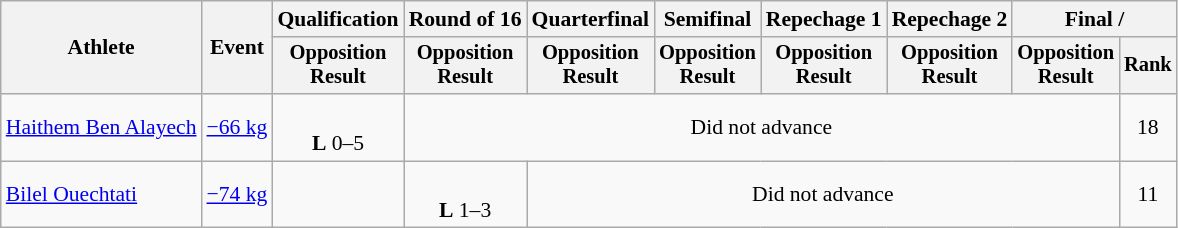<table class="wikitable" style="font-size:90%">
<tr>
<th rowspan="2">Athlete</th>
<th rowspan="2">Event</th>
<th>Qualification</th>
<th>Round of 16</th>
<th>Quarterfinal</th>
<th>Semifinal</th>
<th>Repechage 1</th>
<th>Repechage 2</th>
<th colspan=2>Final / </th>
</tr>
<tr style="font-size: 95%">
<th>Opposition<br>Result</th>
<th>Opposition<br>Result</th>
<th>Opposition<br>Result</th>
<th>Opposition<br>Result</th>
<th>Opposition<br>Result</th>
<th>Opposition<br>Result</th>
<th>Opposition<br>Result</th>
<th>Rank</th>
</tr>
<tr align=center>
<td align=left><a href='#'>Haithem Ben Alayech</a></td>
<td align=left><a href='#'>−66 kg</a></td>
<td><br><strong>L</strong> 0–5 <sup></sup></td>
<td colspan=6>Did not advance</td>
<td>18</td>
</tr>
<tr align=center>
<td align=left><a href='#'>Bilel Ouechtati</a></td>
<td align=left><a href='#'>−74 kg</a></td>
<td></td>
<td><br><strong>L</strong> 1–3 <sup></sup></td>
<td colspan=5>Did not advance</td>
<td>11</td>
</tr>
</table>
